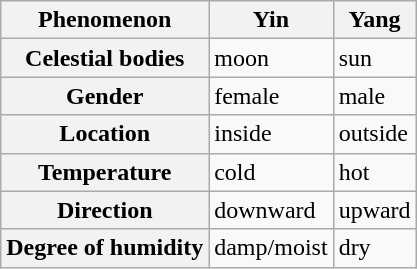<table class="wikitable">
<tr>
<th>Phenomenon</th>
<th>Yin</th>
<th>Yang</th>
</tr>
<tr>
<th>Celestial bodies</th>
<td>moon</td>
<td>sun</td>
</tr>
<tr>
<th>Gender</th>
<td>female</td>
<td>male</td>
</tr>
<tr>
<th>Location</th>
<td>inside</td>
<td>outside</td>
</tr>
<tr>
<th>Temperature</th>
<td>cold</td>
<td>hot</td>
</tr>
<tr>
<th>Direction</th>
<td>downward</td>
<td>upward</td>
</tr>
<tr>
<th>Degree of humidity</th>
<td>damp/moist</td>
<td>dry</td>
</tr>
</table>
